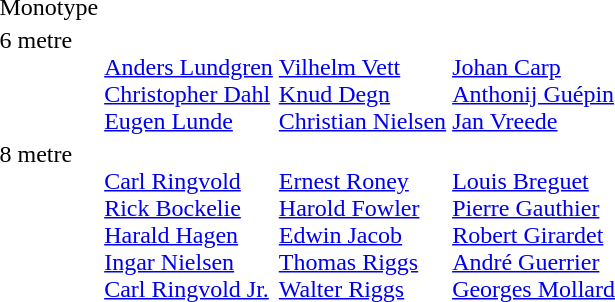<table>
<tr>
<td>Monotype<br></td>
<td></td>
<td></td>
<td></td>
</tr>
<tr valign="top">
<td>6 metre<br></td>
<td><br><a href='#'>Anders Lundgren</a><br><a href='#'>Christopher Dahl</a><br><a href='#'>Eugen Lunde</a></td>
<td><br><a href='#'>Vilhelm Vett</a><br><a href='#'>Knud Degn</a><br><a href='#'>Christian Nielsen</a></td>
<td><br><a href='#'>Johan Carp</a><br><a href='#'>Anthonij Guépin</a><br><a href='#'>Jan Vreede</a></td>
</tr>
<tr valign="top">
<td>8 metre<br></td>
<td><br><a href='#'>Carl Ringvold</a><br><a href='#'>Rick Bockelie</a><br><a href='#'>Harald Hagen</a><br><a href='#'>Ingar Nielsen</a><br><a href='#'>Carl Ringvold Jr.</a></td>
<td><br><a href='#'>Ernest Roney</a><br><a href='#'>Harold Fowler</a><br><a href='#'>Edwin Jacob</a><br><a href='#'>Thomas Riggs</a><br><a href='#'>Walter Riggs</a></td>
<td><br><a href='#'>Louis Breguet</a><br><a href='#'>Pierre Gauthier</a><br><a href='#'>Robert Girardet</a><br><a href='#'>André Guerrier</a><br><a href='#'>Georges Mollard</a></td>
</tr>
</table>
